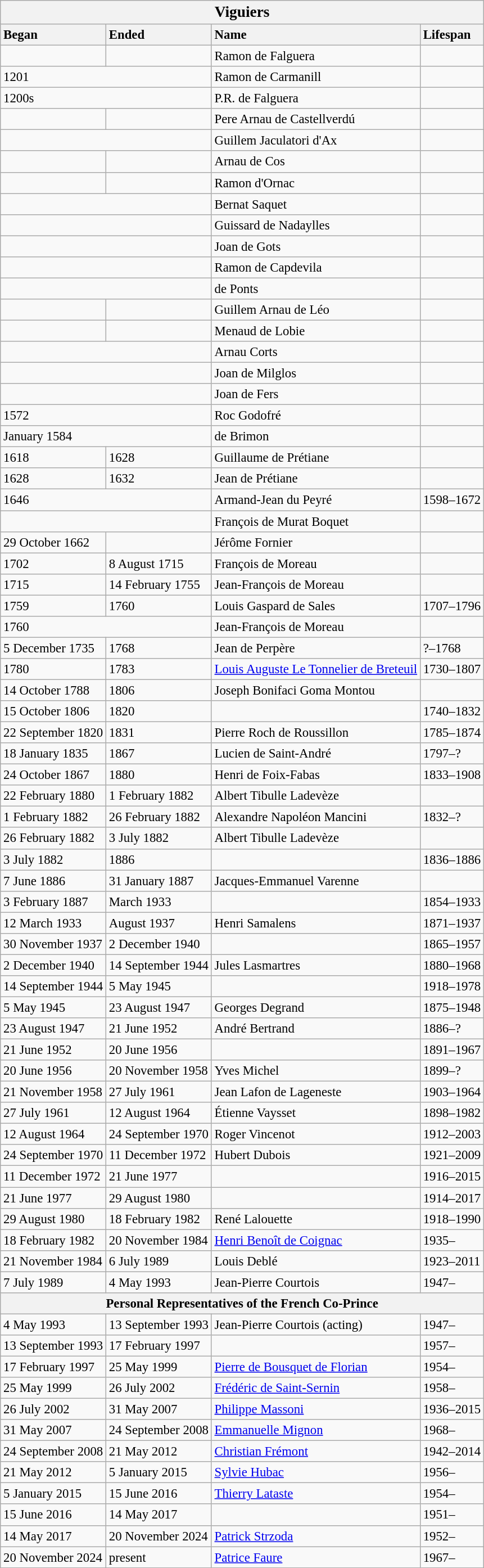<table class="wikitable" style="font-size:95%">
<tr>
<th colspan="7"><big>Viguiers</big></th>
</tr>
<tr>
<th style="text-align:left">Began</th>
<th style="text-align:left">Ended</th>
<th style="text-align:left">Name</th>
<th style="text-align:left">Lifespan</th>
</tr>
<tr>
<td></td>
<td></td>
<td>Ramon de Falguera</td>
<td></td>
</tr>
<tr>
<td colspan=2>1201</td>
<td>Ramon de Carmanill</td>
<td></td>
</tr>
<tr>
<td colspan=2>1200s</td>
<td>P.R. de Falguera</td>
<td></td>
</tr>
<tr>
<td></td>
<td></td>
<td>Pere Arnau de Castellverdú</td>
<td></td>
</tr>
<tr>
<td colspan=2></td>
<td>Guillem Jaculatori d'Ax</td>
<td></td>
</tr>
<tr>
<td></td>
<td></td>
<td>Arnau de Cos</td>
<td></td>
</tr>
<tr>
<td></td>
<td></td>
<td>Ramon d'Ornac</td>
<td></td>
</tr>
<tr>
<td colspan=2></td>
<td>Bernat Saquet</td>
<td></td>
</tr>
<tr>
<td colspan=2></td>
<td>Guissard de Nadaylles</td>
<td></td>
</tr>
<tr>
<td colspan=2></td>
<td>Joan de Gots</td>
<td></td>
</tr>
<tr>
<td colspan=2></td>
<td>Ramon de Capdevila</td>
<td></td>
</tr>
<tr>
<td colspan=2></td>
<td>de Ponts</td>
<td></td>
</tr>
<tr>
<td></td>
<td></td>
<td>Guillem Arnau de Léo</td>
<td></td>
</tr>
<tr>
<td></td>
<td></td>
<td>Menaud de Lobie</td>
<td></td>
</tr>
<tr>
<td colspan=2></td>
<td>Arnau Corts</td>
<td></td>
</tr>
<tr>
<td colspan=2></td>
<td>Joan de Milglos</td>
<td></td>
</tr>
<tr>
<td colspan=2></td>
<td>Joan de Fers</td>
<td></td>
</tr>
<tr>
<td colspan=2>1572</td>
<td>Roc Godofré</td>
<td></td>
</tr>
<tr>
<td colspan=2>January 1584</td>
<td>de Brimon</td>
<td></td>
</tr>
<tr>
<td>1618</td>
<td>1628</td>
<td>Guillaume de Prétiane</td>
<td></td>
</tr>
<tr>
<td>1628</td>
<td>1632</td>
<td>Jean de Prétiane</td>
<td></td>
</tr>
<tr>
<td colspan=2>1646</td>
<td>Armand-Jean du Peyré</td>
<td>1598–1672</td>
</tr>
<tr>
<td colspan=2></td>
<td>François de Murat Boquet</td>
<td></td>
</tr>
<tr>
<td>29 October 1662</td>
<td></td>
<td>Jérôme Fornier</td>
<td></td>
</tr>
<tr>
<td>1702</td>
<td>8 August 1715</td>
<td>François de Moreau</td>
<td></td>
</tr>
<tr>
<td>1715</td>
<td>14 February 1755</td>
<td>Jean-François de Moreau</td>
<td></td>
</tr>
<tr>
<td>1759</td>
<td>1760</td>
<td>Louis Gaspard de Sales</td>
<td>1707–1796</td>
</tr>
<tr>
<td colspan=2>1760</td>
<td>Jean-François de Moreau</td>
<td></td>
</tr>
<tr>
<td>5 December 1735</td>
<td>1768</td>
<td>Jean de Perpère</td>
<td>?–1768</td>
</tr>
<tr>
<td>1780</td>
<td>1783</td>
<td><a href='#'>Louis Auguste Le Tonnelier de Breteuil</a></td>
<td>1730–1807</td>
</tr>
<tr>
<td>14 October 1788</td>
<td>1806</td>
<td>Joseph Bonifaci Goma Montou</td>
<td></td>
</tr>
<tr>
<td>15 October 1806</td>
<td>1820</td>
<td></td>
<td>1740–1832</td>
</tr>
<tr>
<td>22 September 1820</td>
<td>1831</td>
<td>Pierre Roch de Roussillon</td>
<td>1785–1874</td>
</tr>
<tr>
<td>18 January 1835</td>
<td>1867</td>
<td>Lucien de Saint-André</td>
<td>1797–?</td>
</tr>
<tr>
<td>24 October 1867</td>
<td>1880</td>
<td>Henri de Foix-Fabas</td>
<td>1833–1908</td>
</tr>
<tr>
<td>22 February 1880</td>
<td>1 February 1882</td>
<td>Albert Tibulle Ladevèze</td>
<td></td>
</tr>
<tr>
<td>1 February 1882</td>
<td>26 February 1882</td>
<td>Alexandre Napoléon Mancini</td>
<td>1832–?</td>
</tr>
<tr>
<td>26 February 1882</td>
<td>3 July 1882</td>
<td>Albert Tibulle Ladevèze</td>
<td></td>
</tr>
<tr>
<td>3 July 1882</td>
<td>1886</td>
<td></td>
<td>1836–1886</td>
</tr>
<tr>
<td>7 June 1886</td>
<td>31 January 1887</td>
<td>Jacques-Emmanuel Varenne</td>
<td></td>
</tr>
<tr>
<td>3 February 1887</td>
<td>March 1933</td>
<td></td>
<td>1854–1933</td>
</tr>
<tr>
<td>12 March 1933</td>
<td>August 1937</td>
<td>Henri Samalens</td>
<td>1871–1937</td>
</tr>
<tr>
<td>30 November 1937</td>
<td>2 December 1940</td>
<td></td>
<td>1865–1957</td>
</tr>
<tr>
<td>2 December 1940</td>
<td>14 September 1944</td>
<td>Jules Lasmartres</td>
<td>1880–1968</td>
</tr>
<tr>
<td>14 September 1944</td>
<td>5 May 1945</td>
<td></td>
<td>1918–1978</td>
</tr>
<tr>
<td>5 May 1945</td>
<td>23 August 1947</td>
<td>Georges Degrand</td>
<td>1875–1948</td>
</tr>
<tr>
<td>23 August 1947</td>
<td>21 June 1952</td>
<td>André Bertrand</td>
<td>1886–?</td>
</tr>
<tr>
<td>21 June 1952</td>
<td>20 June 1956</td>
<td></td>
<td>1891–1967</td>
</tr>
<tr>
<td>20 June 1956</td>
<td>20 November 1958</td>
<td>Yves Michel</td>
<td>1899–?</td>
</tr>
<tr>
<td>21 November 1958</td>
<td>27 July 1961</td>
<td>Jean Lafon de Lageneste</td>
<td>1903–1964</td>
</tr>
<tr>
<td>27 July 1961</td>
<td>12 August 1964</td>
<td>Étienne Vaysset</td>
<td>1898–1982</td>
</tr>
<tr>
<td>12 August 1964</td>
<td>24 September 1970</td>
<td>Roger Vincenot</td>
<td>1912–2003</td>
</tr>
<tr>
<td>24 September 1970</td>
<td>11 December 1972</td>
<td>Hubert Dubois</td>
<td>1921–2009</td>
</tr>
<tr>
<td>11 December 1972</td>
<td>21 June 1977</td>
<td></td>
<td>1916–2015</td>
</tr>
<tr>
<td>21 June 1977</td>
<td>29 August 1980</td>
<td></td>
<td>1914–2017</td>
</tr>
<tr>
<td>29 August 1980</td>
<td>18 February 1982</td>
<td>René Lalouette</td>
<td>1918–1990</td>
</tr>
<tr>
<td>18 February 1982</td>
<td>20 November 1984</td>
<td><a href='#'>Henri Benoît de Coignac</a></td>
<td>1935–</td>
</tr>
<tr>
<td>21 November 1984</td>
<td>6 July 1989</td>
<td>Louis Deblé</td>
<td>1923–2011</td>
</tr>
<tr>
<td>7 July 1989</td>
<td>4 May 1993</td>
<td>Jean-Pierre Courtois</td>
<td>1947–</td>
</tr>
<tr>
<th colspan=7>Personal Representatives of the French Co-Prince</th>
</tr>
<tr>
<td>4 May 1993</td>
<td>13 September 1993</td>
<td>Jean-Pierre Courtois (acting)</td>
<td>1947–</td>
</tr>
<tr>
<td>13 September 1993</td>
<td>17 February 1997</td>
<td></td>
<td>1957–</td>
</tr>
<tr>
<td>17 February 1997</td>
<td>25 May 1999</td>
<td><a href='#'>Pierre de Bousquet de Florian</a></td>
<td>1954–</td>
</tr>
<tr>
<td>25 May 1999</td>
<td>26 July 2002</td>
<td><a href='#'>Frédéric de Saint-Sernin</a></td>
<td>1958–</td>
</tr>
<tr>
<td>26 July 2002</td>
<td>31 May 2007</td>
<td><a href='#'>Philippe Massoni</a></td>
<td>1936–2015</td>
</tr>
<tr>
<td>31 May 2007</td>
<td>24 September 2008</td>
<td><a href='#'>Emmanuelle Mignon</a></td>
<td>1968–</td>
</tr>
<tr>
<td>24 September 2008</td>
<td>21 May 2012</td>
<td><a href='#'>Christian Frémont</a></td>
<td>1942–2014</td>
</tr>
<tr>
<td>21 May 2012</td>
<td>5 January 2015</td>
<td><a href='#'>Sylvie Hubac</a></td>
<td>1956–</td>
</tr>
<tr>
<td>5 January 2015</td>
<td>15 June 2016</td>
<td><a href='#'>Thierry Lataste</a></td>
<td>1954–</td>
</tr>
<tr>
<td>15 June 2016</td>
<td>14 May 2017</td>
<td></td>
<td>1951–</td>
</tr>
<tr>
<td>14 May 2017</td>
<td>20 November 2024</td>
<td><a href='#'>Patrick Strzoda</a></td>
<td>1952–</td>
</tr>
<tr>
<td>20 November 2024</td>
<td>present</td>
<td><a href='#'>Patrice Faure</a></td>
<td>1967–</td>
</tr>
</table>
